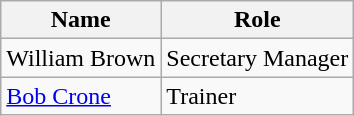<table class="wikitable">
<tr>
<th>Name</th>
<th>Role</th>
</tr>
<tr>
<td> William Brown</td>
<td>Secretary Manager</td>
</tr>
<tr>
<td> <a href='#'>Bob Crone</a></td>
<td>Trainer</td>
</tr>
</table>
